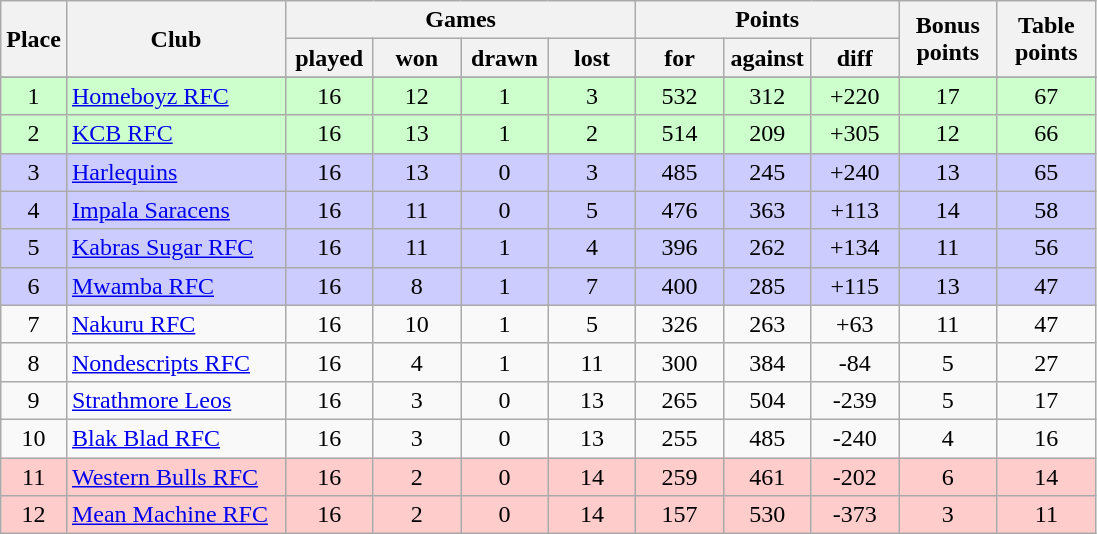<table class="wikitable" style="text-align:center;">
<tr>
<th rowspan=2 width= "6%">Place</th>
<th rowspan=2 width="20%">Club</th>
<th colspan=4>Games</th>
<th colspan=3>Points</th>
<th rowspan=2 width="9%">Bonus<br>points</th>
<th rowspan=2 width="9%">Table<br>points</th>
</tr>
<tr>
<th width="8%">played</th>
<th width="8%">won</th>
<th width="8%">drawn</th>
<th width="8%">lost</th>
<th width="8%">for</th>
<th width="8%">against</th>
<th width="8%">diff</th>
</tr>
<tr>
</tr>
<tr style="background:#ccffcc;">
<td>1</td>
<td style="text-align:left;"><a href='#'>Homeboyz RFC</a></td>
<td>16</td>
<td>12</td>
<td>1</td>
<td>3</td>
<td>532</td>
<td>312</td>
<td>+220</td>
<td>17</td>
<td>67</td>
</tr>
<tr style="background:#ccffcc;">
<td>2</td>
<td style="text-align:left;"><a href='#'>KCB RFC</a></td>
<td>16</td>
<td>13</td>
<td>1</td>
<td>2</td>
<td>514</td>
<td>209</td>
<td>+305</td>
<td>12</td>
<td>66</td>
</tr>
<tr style="background:#ccccff;">
<td>3</td>
<td style="text-align:left;"><a href='#'>Harlequins</a></td>
<td>16</td>
<td>13</td>
<td>0</td>
<td>3</td>
<td>485</td>
<td>245</td>
<td>+240</td>
<td>13</td>
<td>65</td>
</tr>
<tr style="background:#ccccff;">
<td>4</td>
<td style="text-align:left;"><a href='#'>Impala Saracens</a></td>
<td>16</td>
<td>11</td>
<td>0</td>
<td>5</td>
<td>476</td>
<td>363</td>
<td>+113</td>
<td>14</td>
<td>58</td>
</tr>
<tr style="background:#ccccff;">
<td>5</td>
<td style="text-align:left;"><a href='#'>Kabras Sugar RFC</a></td>
<td>16</td>
<td>11</td>
<td>1</td>
<td>4</td>
<td>396</td>
<td>262</td>
<td>+134</td>
<td>11</td>
<td>56</td>
</tr>
<tr style="background:#ccccff;">
<td>6</td>
<td style="text-align:left;"><a href='#'>Mwamba RFC</a></td>
<td>16</td>
<td>8</td>
<td>1</td>
<td>7</td>
<td>400</td>
<td>285</td>
<td>+115</td>
<td>13</td>
<td>47</td>
</tr>
<tr>
<td>7</td>
<td style="text-align:left;"><a href='#'>Nakuru RFC</a></td>
<td>16</td>
<td>10</td>
<td>1</td>
<td>5</td>
<td>326</td>
<td>263</td>
<td>+63</td>
<td>11</td>
<td>47</td>
</tr>
<tr>
<td>8</td>
<td style="text-align:left;"><a href='#'>Nondescripts RFC</a></td>
<td>16</td>
<td>4</td>
<td>1</td>
<td>11</td>
<td>300</td>
<td>384</td>
<td>-84</td>
<td>5</td>
<td>27</td>
</tr>
<tr>
<td>9</td>
<td style="text-align:left;"><a href='#'>Strathmore Leos</a></td>
<td>16</td>
<td>3</td>
<td>0</td>
<td>13</td>
<td>265</td>
<td>504</td>
<td>-239</td>
<td>5</td>
<td>17</td>
</tr>
<tr>
<td>10</td>
<td style="text-align:left;"><a href='#'>Blak Blad RFC</a></td>
<td>16</td>
<td>3</td>
<td>0</td>
<td>13</td>
<td>255</td>
<td>485</td>
<td>-240</td>
<td>4</td>
<td>16</td>
</tr>
<tr style="background:#ffcccc;">
<td>11</td>
<td style="text-align:left;"><a href='#'>Western Bulls RFC</a></td>
<td>16</td>
<td>2</td>
<td>0</td>
<td>14</td>
<td>259</td>
<td>461</td>
<td>-202</td>
<td>6</td>
<td>14</td>
</tr>
<tr style="background:#ffcccc;">
<td>12</td>
<td style="text-align:left;"><a href='#'>Mean Machine RFC</a></td>
<td>16</td>
<td>2</td>
<td>0</td>
<td>14</td>
<td>157</td>
<td>530</td>
<td>-373</td>
<td>3</td>
<td>11</td>
</tr>
</table>
